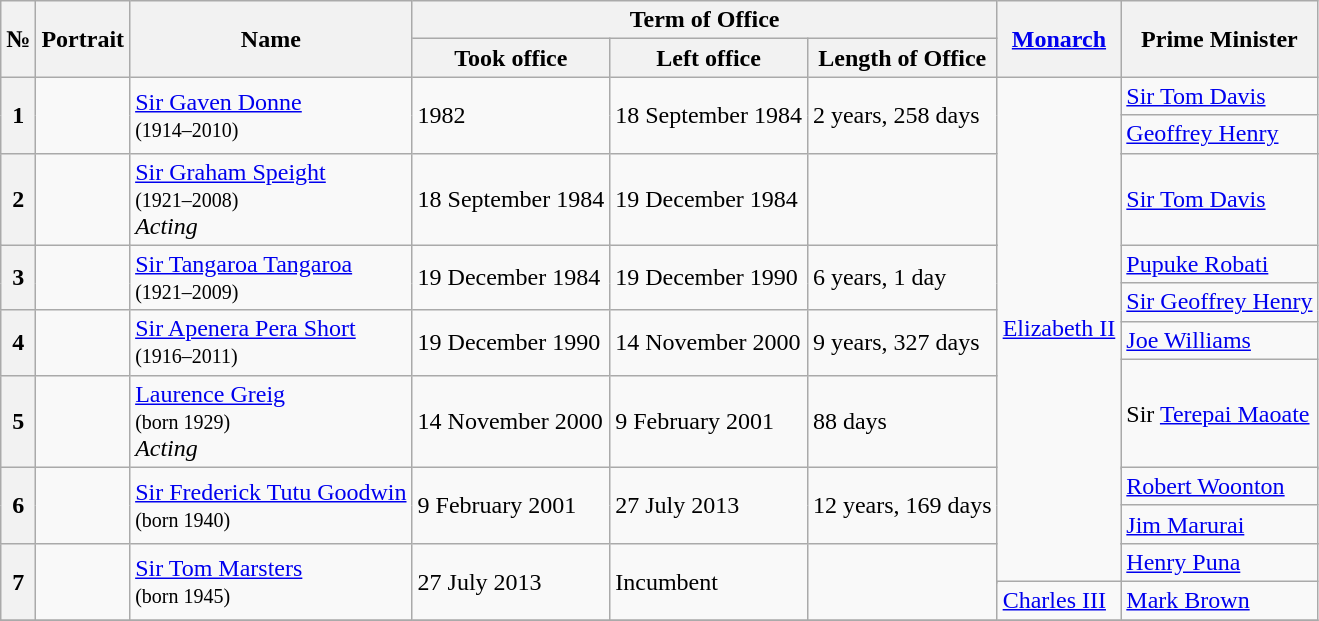<table class="wikitable">
<tr>
<th rowspan="2">№</th>
<th rowspan="2">Portrait</th>
<th rowspan="2">Name</th>
<th colspan="3">Term of Office</th>
<th rowspan="2"><a href='#'>Monarch</a></th>
<th rowspan="2">Prime Minister</th>
</tr>
<tr>
<th scope="col">Took office</th>
<th scope="col">Left office</th>
<th>Length of Office</th>
</tr>
<tr>
<th rowspan="3">1</th>
<td rowspan="3"></td>
<td rowspan="3"><a href='#'>Sir Gaven Donne</a><br><small>(1914–2010)</small></td>
<td rowspan="3">1982</td>
<td rowspan="3">18 September 1984</td>
<td rowspan="3">2 years, 258 days</td>
<td rowspan="17"><a href='#'>Elizabeth II</a></td>
<td><a href='#'>Sir Tom Davis</a></td>
</tr>
<tr>
<td><a href='#'>Geoffrey Henry</a></td>
</tr>
<tr>
<td rowspan="3"><a href='#'>Sir Tom Davis</a></td>
</tr>
<tr>
<th>2</th>
<td></td>
<td><a href='#'>Sir Graham Speight</a><br><small>(1921–2008)</small><br><em>Acting</em></td>
<td>18 September 1984</td>
<td>19 December 1984</td>
<td></td>
</tr>
<tr>
<th rowspan="3">3</th>
<td rowspan="3"></td>
<td rowspan="3"><a href='#'>Sir Tangaroa Tangaroa</a><br><small>(1921–2009)</small></td>
<td rowspan="3">19 December 1984</td>
<td rowspan="3">19 December 1990</td>
<td rowspan="3">6 years, 1 day</td>
</tr>
<tr>
<td><a href='#'>Pupuke Robati</a></td>
</tr>
<tr>
<td rowspan="2"><a href='#'>Sir Geoffrey Henry</a></td>
</tr>
<tr>
<th rowspan="3">4</th>
<td rowspan="3"></td>
<td rowspan="3"><a href='#'>Sir Apenera Pera Short</a><br><small>(1916–2011)</small></td>
<td rowspan="3">19 December 1990</td>
<td rowspan="3">14 November 2000</td>
<td rowspan="3">9 years, 327 days</td>
</tr>
<tr>
<td><a href='#'>Joe Williams</a></td>
</tr>
<tr>
<td rowspan="3">Sir <a href='#'>Terepai Maoate</a></td>
</tr>
<tr>
<th>5</th>
<td></td>
<td><a href='#'>Laurence Greig</a><br><small>(born 1929)</small><br><em>Acting</em></td>
<td>14 November 2000</td>
<td>9 February 2001</td>
<td>88 days</td>
</tr>
<tr>
<th rowspan="4">6</th>
<td rowspan="4"></td>
<td rowspan="4"><a href='#'>Sir Frederick Tutu Goodwin</a><br><small>(born 1940)</small><br></td>
<td rowspan="4">9 February 2001</td>
<td rowspan="4">27 July 2013</td>
<td rowspan="4">12 years, 169 days</td>
</tr>
<tr>
<td><a href='#'>Robert Woonton</a></td>
</tr>
<tr>
<td><a href='#'>Jim Marurai</a></td>
</tr>
<tr>
<td rowspan="2"><a href='#'>Henry Puna</a></td>
</tr>
<tr>
<th rowspan="3">7</th>
<td rowspan="3"></td>
<td rowspan="3"><a href='#'>Sir Tom Marsters</a><br><small>(born 1945)</small></td>
<td rowspan="3">27 July 2013</td>
<td rowspan="3">Incumbent</td>
<td rowspan="3"></td>
</tr>
<tr>
<td rowspan="2"><a href='#'>Mark Brown</a></td>
</tr>
<tr>
<td><a href='#'>Charles III</a></td>
</tr>
<tr>
</tr>
</table>
